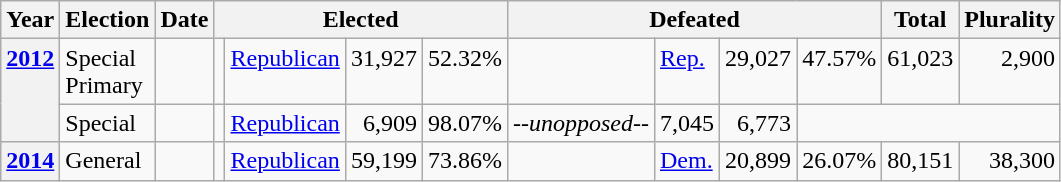<table class=wikitable>
<tr>
<th>Year</th>
<th>Election</th>
<th>Date</th>
<th ! colspan="4">Elected</th>
<th ! colspan="4">Defeated</th>
<th>Total</th>
<th>Plurality</th>
</tr>
<tr>
<th rowspan="2" valign="top"><a href='#'>2012<br></a></th>
<td valign="top">Special<br>Primary</td>
<td valign="top"></td>
<td valign="top"></td>
<td valign="top" ><a href='#'>Republican</a></td>
<td valign="top" align="right">31,927</td>
<td valign="top" align="right">52.32%</td>
<td valign="top"></td>
<td valign="top" ><a href='#'>Rep.</a></td>
<td valign="top" align="right">29,027</td>
<td valign="top" align="right">47.57%</td>
<td valign="top" align="right">61,023</td>
<td valign="top" align="right">2,900</td>
</tr>
<tr>
<td valign="top">Special</td>
<td valign="top"></td>
<td valign="top"></td>
<td valign="top" ><a href='#'>Republican</a></td>
<td valign="top" align="right">6,909</td>
<td valign="top" align="right">98.07%</td>
<td valign="top"><em>--unopposed--</em></td>
<td valign="top" align="right">7,045</td>
<td valign="top" align="right">6,773</td>
</tr>
<tr>
<th valign="top"><a href='#'>2014</a></th>
<td valign="top">General</td>
<td valign="top"></td>
<td valign="top"></td>
<td valign="top" ><a href='#'>Republican</a></td>
<td valign="top" align="right">59,199</td>
<td valign="top" align="right">73.86%</td>
<td valign="top"></td>
<td valign="top" ><a href='#'>Dem.</a></td>
<td valign="top" align="right">20,899</td>
<td valign="top" align="right">26.07%</td>
<td valign="top" align="right">80,151</td>
<td valign="top" align="right">38,300</td>
</tr>
</table>
